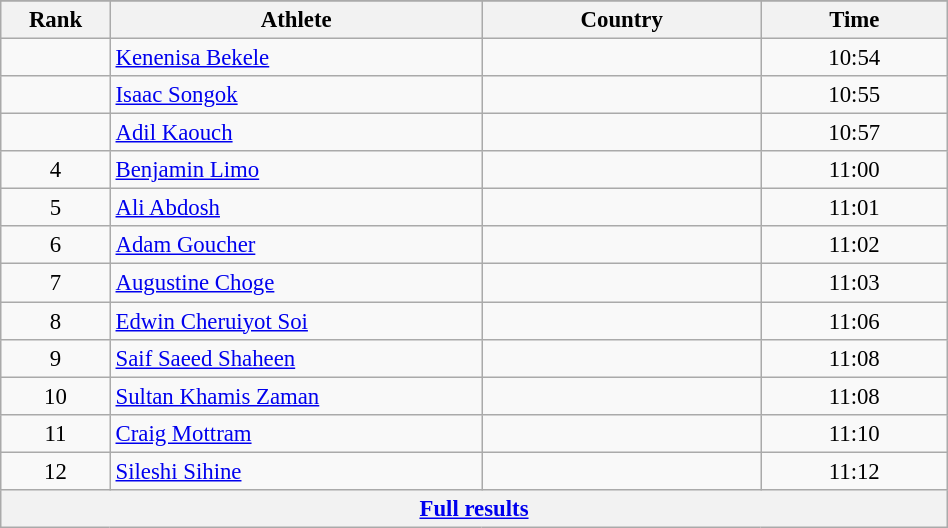<table class="wikitable sortable" style=" text-align:center; font-size:95%;" width="50%">
<tr>
</tr>
<tr>
<th width=5%>Rank</th>
<th width=20%>Athlete</th>
<th width=15%>Country</th>
<th width=10%>Time</th>
</tr>
<tr>
<td align=center></td>
<td align=left><a href='#'>Kenenisa Bekele</a></td>
<td align=left></td>
<td>10:54</td>
</tr>
<tr>
<td align=center></td>
<td align=left><a href='#'>Isaac Songok</a></td>
<td align=left></td>
<td>10:55</td>
</tr>
<tr>
<td align=center></td>
<td align=left><a href='#'>Adil Kaouch</a></td>
<td align=left></td>
<td>10:57</td>
</tr>
<tr>
<td align=center>4</td>
<td align=left><a href='#'>Benjamin Limo</a></td>
<td align=left></td>
<td>11:00</td>
</tr>
<tr>
<td align=center>5</td>
<td align=left><a href='#'>Ali Abdosh</a></td>
<td align=left></td>
<td>11:01</td>
</tr>
<tr>
<td align=center>6</td>
<td align=left><a href='#'>Adam Goucher</a></td>
<td align=left></td>
<td>11:02</td>
</tr>
<tr>
<td align=center>7</td>
<td align=left><a href='#'>Augustine Choge</a></td>
<td align=left></td>
<td>11:03</td>
</tr>
<tr>
<td align=center>8</td>
<td align=left><a href='#'>Edwin Cheruiyot Soi</a></td>
<td align=left></td>
<td>11:06</td>
</tr>
<tr>
<td align=center>9</td>
<td align=left><a href='#'>Saif Saeed Shaheen</a></td>
<td align=left></td>
<td>11:08</td>
</tr>
<tr>
<td align=center>10</td>
<td align=left><a href='#'>Sultan Khamis Zaman</a></td>
<td align=left></td>
<td>11:08</td>
</tr>
<tr>
<td align=center>11</td>
<td align=left><a href='#'>Craig Mottram</a></td>
<td align=left></td>
<td>11:10</td>
</tr>
<tr>
<td align=center>12</td>
<td align=left><a href='#'>Sileshi Sihine</a></td>
<td align=left></td>
<td>11:12</td>
</tr>
<tr class="sortbottom">
<th colspan=4 align=center><a href='#'>Full results</a></th>
</tr>
</table>
